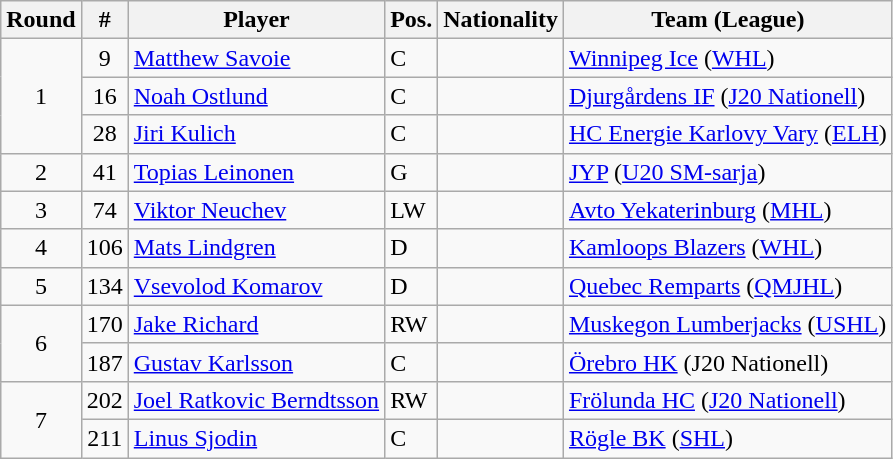<table class="wikitable">
<tr>
<th>Round</th>
<th>#</th>
<th>Player</th>
<th>Pos.</th>
<th>Nationality</th>
<th>Team (League)</th>
</tr>
<tr>
<td rowspan=3 & style="text-align:center;">1</td>
<td style="text-align:center;">9</td>
<td><a href='#'>Matthew Savoie</a></td>
<td>C</td>
<td></td>
<td><a href='#'>Winnipeg Ice</a> (<a href='#'>WHL</a>)</td>
</tr>
<tr>
<td style="text-align:center;">16</td>
<td><a href='#'>Noah Ostlund</a></td>
<td>C</td>
<td></td>
<td><a href='#'>Djurgårdens IF</a> (<a href='#'>J20 Nationell</a>)</td>
</tr>
<tr>
<td style="text-align:center;">28</td>
<td><a href='#'>Jiri Kulich</a></td>
<td>C</td>
<td></td>
<td><a href='#'>HC Energie Karlovy Vary</a> (<a href='#'>ELH</a>)</td>
</tr>
<tr>
<td style="text-align:center;">2</td>
<td style="text-align:center;">41</td>
<td><a href='#'>Topias Leinonen</a></td>
<td>G</td>
<td></td>
<td><a href='#'>JYP</a> (<a href='#'>U20 SM-sarja</a>)</td>
</tr>
<tr>
<td style="text-align:center;">3</td>
<td style="text-align:center;">74</td>
<td><a href='#'>Viktor Neuchev</a></td>
<td>LW</td>
<td></td>
<td><a href='#'>Avto Yekaterinburg</a> (<a href='#'>MHL</a>)</td>
</tr>
<tr>
<td style="text-align:center;">4</td>
<td style="text-align:center;">106</td>
<td><a href='#'>Mats Lindgren</a></td>
<td>D</td>
<td></td>
<td><a href='#'>Kamloops Blazers</a> (<a href='#'>WHL</a>)</td>
</tr>
<tr>
<td style="text-align:center;">5</td>
<td style="text-align:center;">134</td>
<td><a href='#'>Vsevolod Komarov</a></td>
<td>D</td>
<td></td>
<td><a href='#'>Quebec Remparts</a> (<a href='#'>QMJHL</a>)</td>
</tr>
<tr>
<td rowspan=2 & style="text-align:center;">6</td>
<td style="text-align:center;">170</td>
<td><a href='#'>Jake Richard</a></td>
<td>RW</td>
<td></td>
<td><a href='#'>Muskegon Lumberjacks</a> (<a href='#'>USHL</a>)</td>
</tr>
<tr>
<td style="text-align:center;">187</td>
<td><a href='#'>Gustav Karlsson</a></td>
<td>C</td>
<td></td>
<td><a href='#'>Örebro HK</a> (J20 Nationell)</td>
</tr>
<tr>
<td rowspan=2 & style="text-align:center;">7</td>
<td style="text-align:center;">202</td>
<td><a href='#'>Joel Ratkovic Berndtsson</a></td>
<td>RW</td>
<td></td>
<td><a href='#'>Frölunda HC</a> (<a href='#'>J20 Nationell</a>)</td>
</tr>
<tr>
<td style="text-align:center;">211</td>
<td><a href='#'>Linus Sjodin</a></td>
<td>C</td>
<td></td>
<td><a href='#'>Rögle BK</a> (<a href='#'>SHL</a>)</td>
</tr>
</table>
